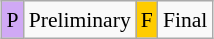<table class="wikitable" style="margin:0.5em auto; font-size:90%; line-height:1.25em; text-align:center;">
<tr>
<td style="background-color:#D0A9F5;">P</td>
<td>Preliminary</td>
<td style="background-color:#FFCC00;">F</td>
<td>Final</td>
</tr>
</table>
